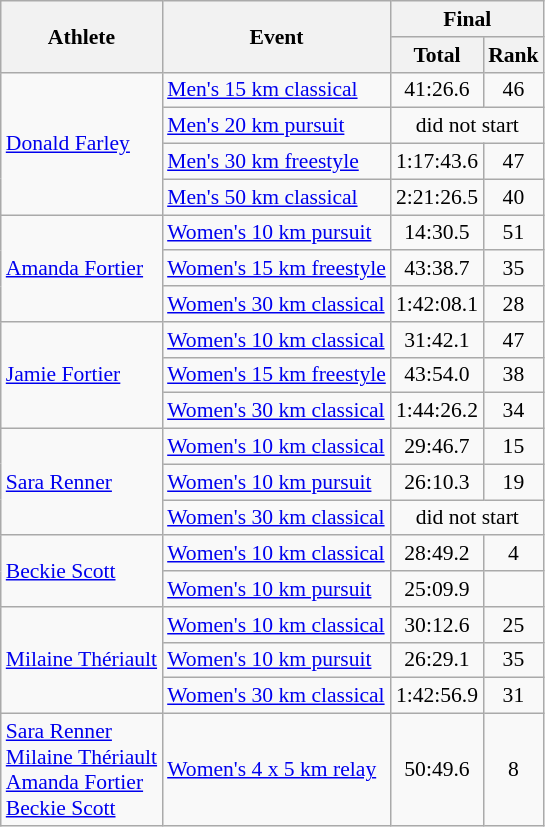<table class="wikitable" style="font-size:90%">
<tr>
<th rowspan="2">Athlete</th>
<th rowspan="2">Event</th>
<th colspan="2">Final</th>
</tr>
<tr>
<th>Total</th>
<th>Rank</th>
</tr>
<tr>
<td rowspan=4><a href='#'>Donald Farley</a></td>
<td><a href='#'>Men's 15 km classical</a></td>
<td align="center">41:26.6</td>
<td align="center">46</td>
</tr>
<tr>
<td><a href='#'>Men's 20 km pursuit</a></td>
<td colspan=2 align="center">did not start</td>
</tr>
<tr>
<td><a href='#'>Men's 30 km freestyle</a></td>
<td align="center">1:17:43.6</td>
<td align="center">47</td>
</tr>
<tr>
<td><a href='#'>Men's 50 km classical</a></td>
<td align="center">2:21:26.5</td>
<td align="center">40</td>
</tr>
<tr>
<td rowspan=3><a href='#'>Amanda Fortier</a></td>
<td><a href='#'>Women's 10 km pursuit</a></td>
<td align="center">14:30.5</td>
<td align="center">51</td>
</tr>
<tr>
<td><a href='#'>Women's 15 km freestyle</a></td>
<td align="center">43:38.7</td>
<td align="center">35</td>
</tr>
<tr>
<td><a href='#'>Women's 30 km classical</a></td>
<td align="center">1:42:08.1</td>
<td align="center">28</td>
</tr>
<tr>
<td rowspan=3><a href='#'>Jamie Fortier</a></td>
<td><a href='#'>Women's 10 km classical</a></td>
<td align="center">31:42.1</td>
<td align="center">47</td>
</tr>
<tr>
<td><a href='#'>Women's 15 km freestyle</a></td>
<td align="center">43:54.0</td>
<td align="center">38</td>
</tr>
<tr>
<td><a href='#'>Women's 30 km classical</a></td>
<td align="center">1:44:26.2</td>
<td align="center">34</td>
</tr>
<tr>
<td rowspan=3><a href='#'>Sara Renner</a></td>
<td><a href='#'>Women's 10 km classical</a></td>
<td align="center">29:46.7</td>
<td align="center">15</td>
</tr>
<tr>
<td><a href='#'>Women's 10 km pursuit</a></td>
<td align="center">26:10.3</td>
<td align="center">19</td>
</tr>
<tr>
<td><a href='#'>Women's 30 km classical</a></td>
<td colspan=2 align="center">did not start</td>
</tr>
<tr>
<td rowspan=2><a href='#'>Beckie Scott</a></td>
<td><a href='#'>Women's 10 km classical</a></td>
<td align="center">28:49.2</td>
<td align="center">4</td>
</tr>
<tr>
<td><a href='#'>Women's 10 km pursuit</a></td>
<td align="center">25:09.9</td>
<td align="center"></td>
</tr>
<tr>
<td rowspan=3><a href='#'>Milaine Thériault</a></td>
<td><a href='#'>Women's 10 km classical</a></td>
<td align="center">30:12.6</td>
<td align="center">25</td>
</tr>
<tr>
<td><a href='#'>Women's 10 km pursuit</a></td>
<td align="center">26:29.1</td>
<td align="center">35</td>
</tr>
<tr>
<td><a href='#'>Women's 30 km classical</a></td>
<td align="center">1:42:56.9</td>
<td align="center">31</td>
</tr>
<tr>
<td><a href='#'>Sara Renner</a><br><a href='#'>Milaine Thériault</a><br><a href='#'>Amanda Fortier</a><br><a href='#'>Beckie Scott</a></td>
<td><a href='#'>Women's 4 x 5 km relay</a></td>
<td align="center">50:49.6</td>
<td align="center">8</td>
</tr>
</table>
